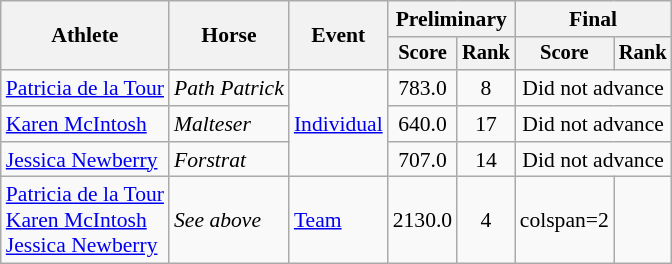<table class=wikitable style=font-size:90%;text-align:center>
<tr>
<th rowspan=2>Athlete</th>
<th rowspan=2>Horse</th>
<th rowspan=2>Event</th>
<th colspan=2>Preliminary</th>
<th colspan=2>Final</th>
</tr>
<tr style=font-size:95%>
<th>Score</th>
<th>Rank</th>
<th>Score</th>
<th>Rank</th>
</tr>
<tr>
<td align=left><a href='#'>Patricia de la Tour</a></td>
<td align=left><em>Path Patrick</em></td>
<td align=left rowspan=3><a href='#'>Individual</a></td>
<td>783.0</td>
<td>8</td>
<td colspan=2>Did not advance</td>
</tr>
<tr>
<td align=left><a href='#'>Karen McIntosh</a></td>
<td align=left><em>Malteser</em></td>
<td>640.0</td>
<td>17</td>
<td colspan=2>Did not advance</td>
</tr>
<tr>
<td align=left><a href='#'>Jessica Newberry</a></td>
<td align=left><em>Forstrat</em></td>
<td>707.0</td>
<td>14</td>
<td colspan=2>Did not advance</td>
</tr>
<tr>
<td align=left><a href='#'>Patricia de la Tour</a><br><a href='#'>Karen McIntosh</a><br><a href='#'>Jessica Newberry</a></td>
<td align=left><em>See above</em></td>
<td align=left><a href='#'>Team</a></td>
<td>2130.0</td>
<td>4</td>
<td>colspan=2 </td>
</tr>
</table>
